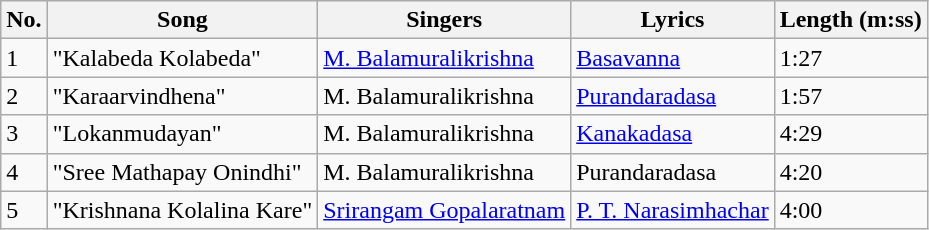<table class="wikitable">
<tr>
<th>No.</th>
<th>Song</th>
<th>Singers</th>
<th>Lyrics</th>
<th>Length (m:ss)</th>
</tr>
<tr>
<td>1</td>
<td>"Kalabeda Kolabeda"</td>
<td><a href='#'>M. Balamuralikrishna</a></td>
<td><a href='#'>Basavanna</a></td>
<td>1:27</td>
</tr>
<tr>
<td>2</td>
<td>"Karaarvindhena"</td>
<td>M. Balamuralikrishna</td>
<td><a href='#'>Purandaradasa</a></td>
<td>1:57</td>
</tr>
<tr>
<td>3</td>
<td>"Lokanmudayan"</td>
<td>M. Balamuralikrishna</td>
<td><a href='#'>Kanakadasa</a></td>
<td>4:29</td>
</tr>
<tr>
<td>4</td>
<td>"Sree Mathapay Onindhi"</td>
<td>M. Balamuralikrishna</td>
<td>Purandaradasa</td>
<td>4:20</td>
</tr>
<tr>
<td>5</td>
<td>"Krishnana Kolalina Kare"</td>
<td><a href='#'>Srirangam Gopalaratnam</a></td>
<td><a href='#'>P. T. Narasimhachar</a></td>
<td>4:00</td>
</tr>
</table>
